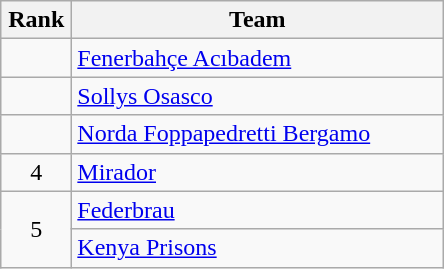<table class="wikitable" style="text-align: center;">
<tr>
<th width=40>Rank</th>
<th width=240>Team</th>
</tr>
<tr align=center>
<td></td>
<td style="text-align:left;"> <a href='#'>Fenerbahçe Acıbadem</a></td>
</tr>
<tr align=center>
<td></td>
<td style="text-align:left;"> <a href='#'>Sollys Osasco</a></td>
</tr>
<tr align=center>
<td></td>
<td style="text-align:left;"> <a href='#'>Norda Foppapedretti Bergamo</a></td>
</tr>
<tr align=center>
<td>4</td>
<td style="text-align:left;"> <a href='#'>Mirador</a></td>
</tr>
<tr align=center>
<td rowspan=2>5</td>
<td style="text-align:left;"> <a href='#'>Federbrau</a></td>
</tr>
<tr align=center>
<td style="text-align:left;"> <a href='#'>Kenya Prisons</a></td>
</tr>
</table>
